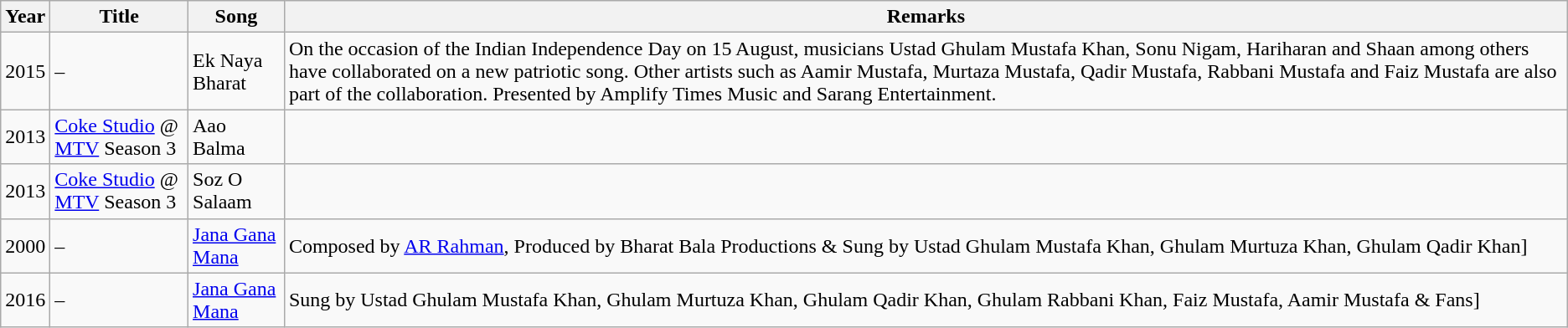<table class="wikitable">
<tr>
<th>Year</th>
<th>Title</th>
<th>Song</th>
<th>Remarks</th>
</tr>
<tr>
<td>2015</td>
<td>–</td>
<td>Ek Naya Bharat</td>
<td>On the occasion of the Indian Independence Day on 15 August, musicians Ustad Ghulam Mustafa Khan, Sonu Nigam, Hariharan and Shaan among others have collaborated on a new patriotic song. Other artists such as Aamir Mustafa, Murtaza Mustafa, Qadir Mustafa, Rabbani Mustafa and Faiz Mustafa are also part of the collaboration. Presented by Amplify Times Music and Sarang Entertainment.</td>
</tr>
<tr>
<td>2013</td>
<td><a href='#'>Coke Studio</a> @ <a href='#'>MTV</a> Season 3</td>
<td>Aao Balma</td>
<td></td>
</tr>
<tr>
<td>2013</td>
<td><a href='#'>Coke Studio</a> @ <a href='#'>MTV</a> Season 3</td>
<td>Soz O Salaam</td>
<td></td>
</tr>
<tr>
<td>2000</td>
<td>–</td>
<td><a href='#'>Jana Gana Mana</a></td>
<td>Composed by <a href='#'>AR Rahman</a>, Produced by Bharat Bala Productions & Sung by Ustad Ghulam Mustafa Khan, Ghulam Murtuza Khan, Ghulam Qadir Khan]</td>
</tr>
<tr>
<td>2016</td>
<td>–</td>
<td><a href='#'>Jana Gana Mana</a></td>
<td>Sung by Ustad Ghulam Mustafa Khan, Ghulam Murtuza Khan, Ghulam Qadir Khan, Ghulam Rabbani Khan, Faiz Mustafa, Aamir Mustafa & Fans]</td>
</tr>
</table>
